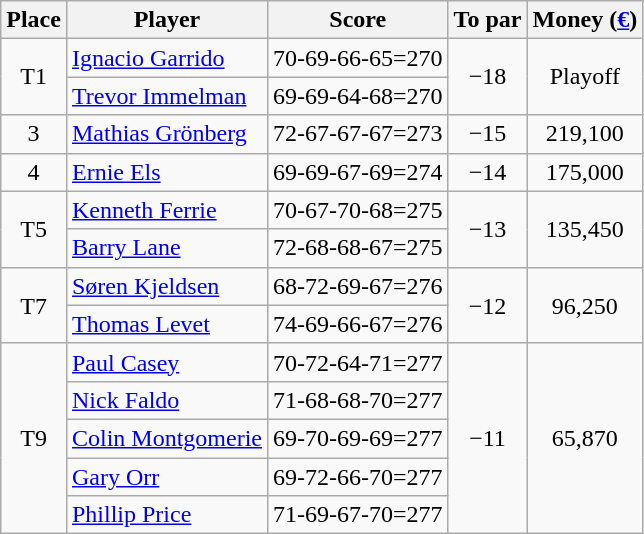<table class="wikitable">
<tr>
<th>Place</th>
<th>Player</th>
<th>Score</th>
<th>To par</th>
<th>Money (<a href='#'>€</a>)</th>
</tr>
<tr>
<td rowspan="2" align=center>T1</td>
<td> <a href='#'>Ignacio Garrido</a></td>
<td align=center>70-69-66-65=270</td>
<td rowspan="2" align=center>−18</td>
<td rowspan="2" align=center>Playoff</td>
</tr>
<tr>
<td> <a href='#'>Trevor Immelman</a></td>
<td align=center>69-69-64-68=270</td>
</tr>
<tr>
<td align=center>3</td>
<td> <a href='#'>Mathias Grönberg</a></td>
<td align=center>72-67-67-67=273</td>
<td align=center>−15</td>
<td align=center>219,100</td>
</tr>
<tr>
<td align=center>4</td>
<td> <a href='#'>Ernie Els</a></td>
<td align=center>69-69-67-69=274</td>
<td align=center>−14</td>
<td align=center>175,000</td>
</tr>
<tr>
<td rowspan="2" align=center>T5</td>
<td> <a href='#'>Kenneth Ferrie</a></td>
<td align=center>70-67-70-68=275</td>
<td rowspan="2" align=center>−13</td>
<td rowspan="2" align=center>135,450</td>
</tr>
<tr>
<td> <a href='#'>Barry Lane</a></td>
<td align=center>72-68-68-67=275</td>
</tr>
<tr>
<td rowspan="2" align=center>T7</td>
<td> <a href='#'>Søren Kjeldsen</a></td>
<td align=center>68-72-69-67=276</td>
<td rowspan="2" align=center>−12</td>
<td rowspan="2" align=center>96,250</td>
</tr>
<tr>
<td> <a href='#'>Thomas Levet</a></td>
<td align=center>74-69-66-67=276</td>
</tr>
<tr>
<td rowspan="5" align=center>T9</td>
<td> <a href='#'>Paul Casey</a></td>
<td align=center>70-72-64-71=277</td>
<td rowspan="5" align=center>−11</td>
<td rowspan="5" align=center>65,870</td>
</tr>
<tr>
<td> <a href='#'>Nick Faldo</a></td>
<td align=center>71-68-68-70=277</td>
</tr>
<tr>
<td> <a href='#'>Colin Montgomerie</a></td>
<td align=center>69-70-69-69=277</td>
</tr>
<tr>
<td> <a href='#'>Gary Orr</a></td>
<td align=center>69-72-66-70=277</td>
</tr>
<tr>
<td> <a href='#'>Phillip Price</a></td>
<td align=center>71-69-67-70=277</td>
</tr>
</table>
